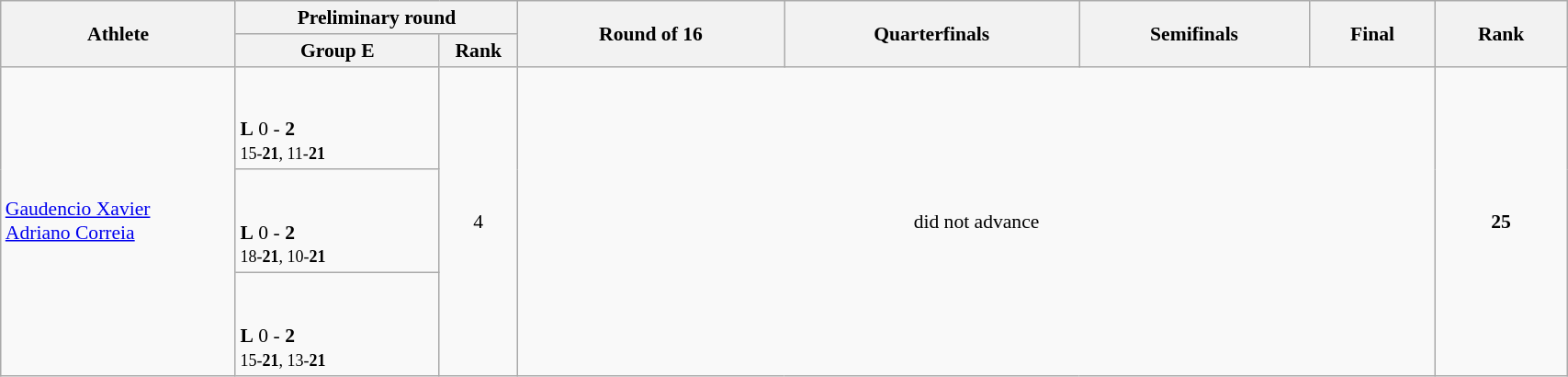<table class=wikitable width="90%" style="font-size:90%; text-align:center">
<tr>
<th rowspan="2" width="15%">Athlete</th>
<th colspan="2">Preliminary round</th>
<th rowspan="2">Round of 16</th>
<th rowspan="2">Quarterfinals</th>
<th rowspan="2">Semifinals</th>
<th rowspan="2">Final</th>
<th rowspan="2">Rank</th>
</tr>
<tr>
<th width="13%">Group E</th>
<th width="5%">Rank</th>
</tr>
<tr>
<td rowspan=3 align=left><a href='#'>Gaudencio Xavier</a><br><a href='#'>Adriano Correia</a></td>
<td align=left><br><br><strong>L</strong> 0 - <strong>2</strong><br><small>15-<strong>21</strong>, 11-<strong>21</strong></small></td>
<td rowspan=3>4</td>
<td rowspan=3 colspan="4">did not advance</td>
<td rowspan=3><strong>25</strong></td>
</tr>
<tr>
<td align=left><br><br><strong>L</strong> 0 - <strong>2</strong><br><small>18-<strong>21</strong>, 10-<strong>21</strong></small></td>
</tr>
<tr>
<td align=left><br><br><strong>L</strong> 0 - <strong>2</strong><br><small>15-<strong>21</strong>, 13-<strong>21</strong></small></td>
</tr>
</table>
